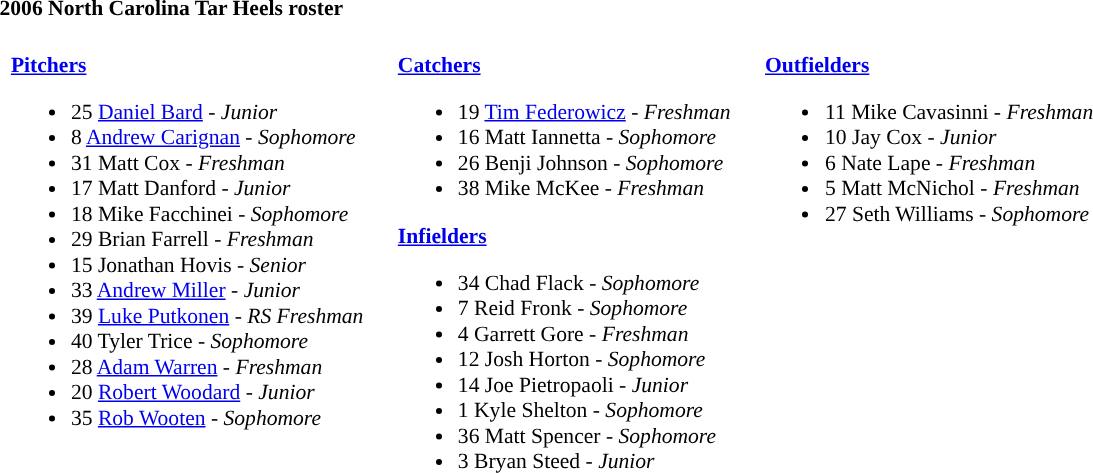<table class="toccolours" style="text-align: left; font-size:90%;">
<tr>
<th colspan="9">2006 North Carolina Tar Heels roster</th>
</tr>
<tr>
<td width="03"> </td>
<td valign="top"><br><strong><a href='#'>Pitchers</a></strong><ul><li>25 <a href='#'>Daniel Bard</a> - <em>Junior</em></li><li>8 <a href='#'>Andrew Carignan</a> - <em>Sophomore</em></li><li>31 Matt Cox - <em>Freshman</em></li><li>17 Matt Danford - <em>Junior</em></li><li>18 Mike Facchinei - <em>Sophomore</em></li><li>29 Brian Farrell - <em>Freshman</em></li><li>15 Jonathan Hovis - <em>Senior</em></li><li>33 <a href='#'>Andrew Miller</a> - <em>Junior</em></li><li>39 <a href='#'>Luke Putkonen</a> - <em>RS Freshman</em></li><li>40 Tyler Trice - <em>Sophomore</em></li><li>28 <a href='#'>Adam Warren</a> - <em>Freshman</em></li><li>20 <a href='#'>Robert Woodard</a> - <em>Junior</em></li><li>35 <a href='#'>Rob Wooten</a> - <em>Sophomore</em></li></ul></td>
<td width="15"> </td>
<td valign="top"><br><strong><a href='#'>Catchers</a></strong><ul><li>19 <a href='#'>Tim Federowicz</a> - <em>Freshman</em></li><li>16 Matt Iannetta - <em>Sophomore</em></li><li>26 Benji Johnson - <em>Sophomore</em></li><li>38 Mike McKee - <em>Freshman</em></li></ul><strong><a href='#'>Infielders</a></strong><ul><li>34 Chad Flack - <em>Sophomore</em></li><li>7 Reid Fronk - <em>Sophomore</em></li><li>4 Garrett Gore - <em>Freshman</em></li><li>12 Josh Horton - <em>Sophomore</em></li><li>14 Joe Pietropaoli - <em>Junior</em></li><li>1 Kyle Shelton - <em>Sophomore</em></li><li>36 Matt Spencer - <em>Sophomore</em></li><li>3 Bryan Steed - <em>Junior</em></li></ul></td>
<td width="15"> </td>
<td valign="top"><br><strong><a href='#'>Outfielders</a></strong><ul><li>11 Mike Cavasinni - <em>Freshman</em></li><li>10 Jay Cox - <em>Junior</em></li><li>6 Nate Lape - <em>Freshman</em></li><li>5 Matt McNichol - <em>Freshman</em></li><li>27 Seth Williams - <em>Sophomore</em></li></ul></td>
</tr>
</table>
